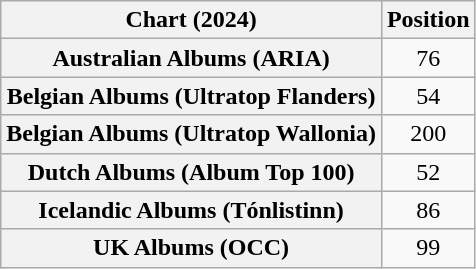<table class="wikitable sortable plainrowheaders" style="text-align:center">
<tr>
<th scope="col">Chart (2024)</th>
<th scope="col">Position</th>
</tr>
<tr>
<th scope="row">Australian Albums (ARIA)</th>
<td>76</td>
</tr>
<tr>
<th scope="row">Belgian Albums (Ultratop Flanders)</th>
<td>54</td>
</tr>
<tr>
<th scope="row">Belgian Albums (Ultratop Wallonia)</th>
<td>200</td>
</tr>
<tr>
<th scope="row">Dutch Albums (Album Top 100)</th>
<td>52</td>
</tr>
<tr>
<th scope="row">Icelandic Albums (Tónlistinn)</th>
<td>86</td>
</tr>
<tr>
<th scope="row">UK Albums (OCC)</th>
<td>99</td>
</tr>
</table>
